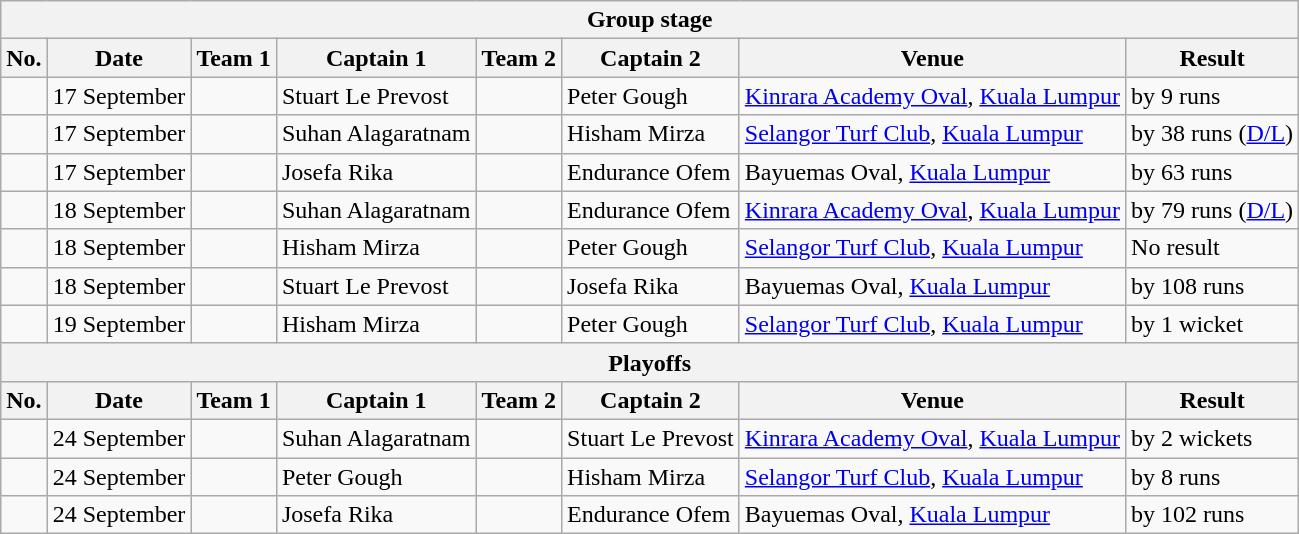<table class="wikitable">
<tr>
<th colspan="8">Group stage</th>
</tr>
<tr>
<th>No.</th>
<th>Date</th>
<th>Team 1</th>
<th>Captain 1</th>
<th>Team 2</th>
<th>Captain 2</th>
<th>Venue</th>
<th>Result</th>
</tr>
<tr>
<td></td>
<td>17 September</td>
<td></td>
<td>Stuart Le Prevost</td>
<td></td>
<td>Peter Gough</td>
<td><a href='#'>Kinrara Academy Oval</a>, <a href='#'>Kuala Lumpur</a></td>
<td> by 9 runs</td>
</tr>
<tr>
<td></td>
<td>17 September</td>
<td></td>
<td>Suhan Alagaratnam</td>
<td></td>
<td>Hisham Mirza</td>
<td><a href='#'>Selangor Turf Club</a>, <a href='#'>Kuala Lumpur</a></td>
<td> by 38 runs (<a href='#'>D/L</a>)</td>
</tr>
<tr>
<td></td>
<td>17 September</td>
<td></td>
<td>Josefa Rika</td>
<td></td>
<td>Endurance Ofem</td>
<td>Bayuemas Oval, <a href='#'>Kuala Lumpur</a></td>
<td> by 63 runs</td>
</tr>
<tr>
<td></td>
<td>18 September</td>
<td></td>
<td>Suhan Alagaratnam</td>
<td></td>
<td>Endurance Ofem</td>
<td><a href='#'>Kinrara Academy Oval</a>, <a href='#'>Kuala Lumpur</a></td>
<td> by 79 runs (<a href='#'>D/L</a>)</td>
</tr>
<tr>
<td></td>
<td>18 September</td>
<td></td>
<td>Hisham Mirza</td>
<td></td>
<td>Peter Gough</td>
<td><a href='#'>Selangor Turf Club</a>, <a href='#'>Kuala Lumpur</a></td>
<td>No result</td>
</tr>
<tr>
<td></td>
<td>18 September</td>
<td></td>
<td>Stuart Le Prevost</td>
<td></td>
<td>Josefa Rika</td>
<td>Bayuemas Oval, <a href='#'>Kuala Lumpur</a></td>
<td> by 108 runs</td>
</tr>
<tr>
<td></td>
<td>19 September</td>
<td></td>
<td>Hisham Mirza</td>
<td></td>
<td>Peter Gough</td>
<td><a href='#'>Selangor Turf Club</a>, <a href='#'>Kuala Lumpur</a></td>
<td> by 1 wicket</td>
</tr>
<tr>
<th colspan="8">Playoffs</th>
</tr>
<tr>
<th>No.</th>
<th>Date</th>
<th>Team 1</th>
<th>Captain 1</th>
<th>Team 2</th>
<th>Captain 2</th>
<th>Venue</th>
<th>Result</th>
</tr>
<tr>
<td></td>
<td>24 September</td>
<td></td>
<td>Suhan Alagaratnam</td>
<td></td>
<td>Stuart Le Prevost</td>
<td><a href='#'>Kinrara Academy Oval</a>, <a href='#'>Kuala Lumpur</a></td>
<td> by 2 wickets</td>
</tr>
<tr>
<td></td>
<td>24 September</td>
<td></td>
<td>Peter Gough</td>
<td></td>
<td>Hisham Mirza</td>
<td><a href='#'>Selangor Turf Club</a>, <a href='#'>Kuala Lumpur</a></td>
<td> by 8 runs</td>
</tr>
<tr>
<td></td>
<td>24 September</td>
<td></td>
<td>Josefa Rika</td>
<td></td>
<td>Endurance Ofem</td>
<td>Bayuemas Oval, <a href='#'>Kuala Lumpur</a></td>
<td> by 102 runs</td>
</tr>
</table>
